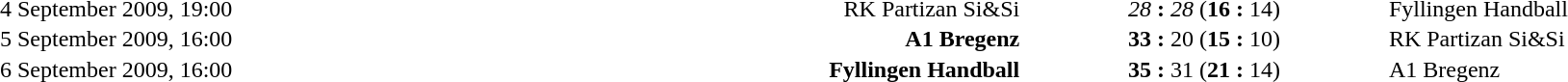<table width=100% cellspacing=1>
<tr>
<th></th>
<th></th>
<th width=20%></th>
<th></th>
</tr>
<tr style=font-size:100%>
<td>4 September 2009, 19:00</td>
<td align=right>RK Partizan Si&Si </td>
<td align=center><em>28</em> <strong>:</strong> <em>28</em> (<strong>16</strong> <strong>:</strong> 14)</td>
<td> Fyllingen Handball</td>
</tr>
<tr style=font-size:100%>
<td>5 September 2009, 16:00</td>
<td align=right><strong>A1 Bregenz</strong> </td>
<td align=center><strong>33</strong> <strong>:</strong> 20 (<strong>15</strong> <strong>:</strong> 10)</td>
<td> RK Partizan Si&Si</td>
</tr>
<tr style=font-size:100%>
<td>6 September 2009, 16:00</td>
<td align=right><strong>Fyllingen Handball</strong> </td>
<td align=center><strong>35</strong> <strong>:</strong> 31 (<strong>21</strong> <strong>:</strong> 14)</td>
<td> A1 Bregenz</td>
</tr>
</table>
